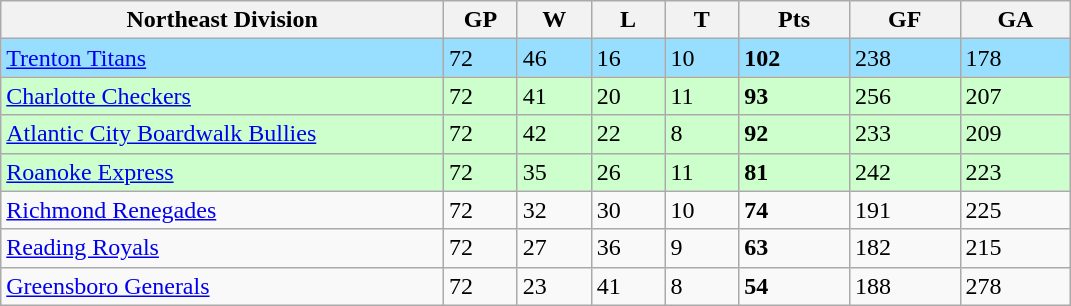<table class="wikitable">
<tr>
<th bgcolor="#DDDDFF" width="30%">Northeast Division</th>
<th bgcolor="#DDDDFF" width="5%">GP</th>
<th bgcolor="#DDDDFF" width="5%">W</th>
<th bgcolor="#DDDDFF" width="5%">L</th>
<th bgcolor="#DDDDFF" width="5%">T</th>
<th bgcolor="#DDDDFF" width="7.5%">Pts</th>
<th bgcolor="#DDDDFF" width="7.5%">GF</th>
<th bgcolor="#DDDDFF" width="7.5%">GA</th>
</tr>
<tr bgcolor="#97DEFF">
<td><a href='#'>Trenton Titans</a></td>
<td>72</td>
<td>46</td>
<td>16</td>
<td>10</td>
<td><strong>102</strong></td>
<td>238</td>
<td>178</td>
</tr>
<tr bgcolor="#ccffcc">
<td><a href='#'>Charlotte Checkers</a></td>
<td>72</td>
<td>41</td>
<td>20</td>
<td>11</td>
<td><strong>93</strong></td>
<td>256</td>
<td>207</td>
</tr>
<tr bgcolor="#ccffcc">
<td><a href='#'>Atlantic City Boardwalk Bullies</a></td>
<td>72</td>
<td>42</td>
<td>22</td>
<td>8</td>
<td><strong>92</strong></td>
<td>233</td>
<td>209</td>
</tr>
<tr bgcolor="#ccffcc">
<td><a href='#'>Roanoke Express</a></td>
<td>72</td>
<td>35</td>
<td>26</td>
<td>11</td>
<td><strong>81</strong></td>
<td>242</td>
<td>223</td>
</tr>
<tr>
<td><a href='#'>Richmond Renegades</a></td>
<td>72</td>
<td>32</td>
<td>30</td>
<td>10</td>
<td><strong>74</strong></td>
<td>191</td>
<td>225</td>
</tr>
<tr>
<td><a href='#'>Reading Royals</a></td>
<td>72</td>
<td>27</td>
<td>36</td>
<td>9</td>
<td><strong>63</strong></td>
<td>182</td>
<td>215</td>
</tr>
<tr>
<td><a href='#'>Greensboro Generals</a></td>
<td>72</td>
<td>23</td>
<td>41</td>
<td>8</td>
<td><strong>54</strong></td>
<td>188</td>
<td>278</td>
</tr>
</table>
